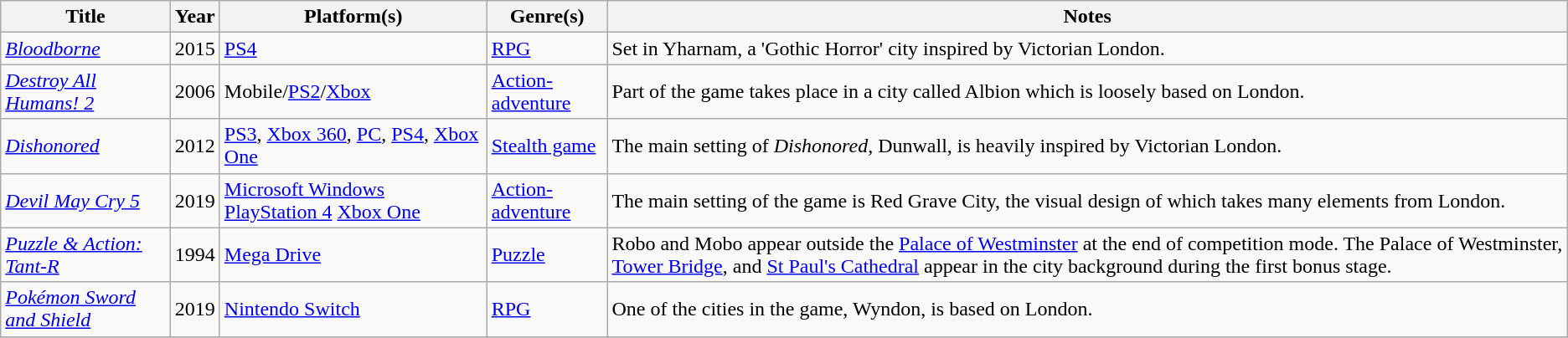<table class="wikitable sortable">
<tr>
<th>Title</th>
<th>Year</th>
<th class="unsortable">Platform(s)</th>
<th>Genre(s)</th>
<th class="unsortable">Notes</th>
</tr>
<tr>
<td><em><a href='#'>Bloodborne</a></em></td>
<td>2015</td>
<td><a href='#'>PS4</a></td>
<td><a href='#'>RPG</a></td>
<td>Set in Yharnam, a 'Gothic Horror' city inspired by Victorian London.</td>
</tr>
<tr>
<td><em><a href='#'>Destroy All Humans! 2</a></em></td>
<td>2006</td>
<td>Mobile/<a href='#'>PS2</a>/<a href='#'>Xbox</a></td>
<td><a href='#'>Action-adventure</a></td>
<td>Part of the game takes place in a city called Albion which is loosely based on London.</td>
</tr>
<tr>
<td><em><a href='#'>Dishonored</a></em></td>
<td>2012</td>
<td><a href='#'>PS3</a>, <a href='#'>Xbox 360</a>, <a href='#'>PC</a>, <a href='#'>PS4</a>, <a href='#'>Xbox One</a></td>
<td><a href='#'>Stealth game</a></td>
<td>The main setting of <em>Dishonored</em>, Dunwall, is heavily inspired by Victorian London.</td>
</tr>
<tr>
<td><em><a href='#'>Devil May Cry 5</a></em></td>
<td>2019</td>
<td><a href='#'>Microsoft Windows</a> <a href='#'>PlayStation 4</a> <a href='#'>Xbox One</a></td>
<td><a href='#'>Action-adventure</a></td>
<td>The main setting of the game is Red Grave City, the visual design of which takes many elements from London.</td>
</tr>
<tr>
<td><em><a href='#'>Puzzle & Action: Tant-R</a></em></td>
<td>1994</td>
<td><a href='#'>Mega Drive</a></td>
<td><a href='#'>Puzzle</a></td>
<td>Robo and Mobo appear outside the <a href='#'>Palace of Westminster</a> at the end of competition mode. The Palace of Westminster, <a href='#'>Tower Bridge</a>, and <a href='#'>St Paul's Cathedral</a> appear in the city background during the first bonus stage.</td>
</tr>
<tr>
<td><em><a href='#'>Pokémon Sword and Shield</a></em></td>
<td>2019</td>
<td><a href='#'>Nintendo Switch</a></td>
<td><a href='#'>RPG</a></td>
<td>One of the cities in the game, Wyndon, is based on London.</td>
</tr>
<tr>
</tr>
</table>
